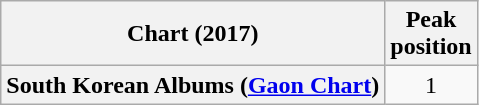<table class="wikitable plainrowheaders" style="text-align:center">
<tr>
<th>Chart (2017)</th>
<th>Peak<br>position</th>
</tr>
<tr>
<th scope="row">South Korean Albums (<a href='#'>Gaon Chart</a>)</th>
<td>1</td>
</tr>
</table>
